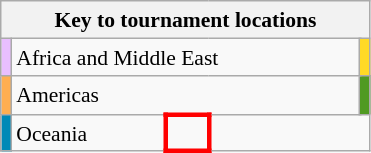<table class="wikitable" align=left style="text-align:left; font-size:90%; line-height:18px">
<tr>
<th colspan=100%; align center>Key to tournament locations</th>
</tr>
<tr>
<td style="padding:0; cell-spacing:0; width:6px; background-color:#E9BFFF;"></td>
<td colspan="7">Africa and Middle East </td>
<td style="padding:0; cell-spacing:0; width:6px; background-color:#FFDA26;"></td>
</tr>
<tr>
<td style="padding:0; cell-spacing:0; width:6px; background-color:#FFAE51;"></td>
<td colspan="7">Americas </td>
<td style="padding:0; cell-spacing:0; width:6px; background-color:#509A22;"></td>
</tr>
<tr>
<td style="padding:0; cell-spacing:0; width:6px; background-color:#0089B7;"></td>
<td colspan="2" style="width:95px;">Oceania</td>
<td colspan="3" style="width:20px; border:3px solid red;"></td>
<td colspan="3" style="width:100px;"> </td>
</tr>
</table>
